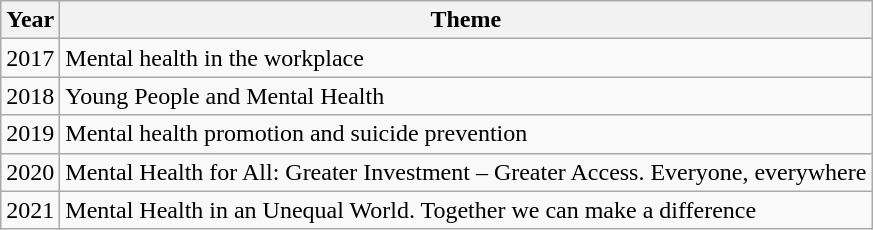<table class="wikitable">
<tr>
<th>Year</th>
<th>Theme</th>
</tr>
<tr>
<td>2017</td>
<td>Mental health in the workplace</td>
</tr>
<tr>
<td>2018</td>
<td>Young People and Mental Health</td>
</tr>
<tr>
<td>2019</td>
<td>Mental health promotion and suicide prevention</td>
</tr>
<tr>
<td>2020</td>
<td>Mental Health for All: Greater Investment – Greater Access. Everyone, everywhere</td>
</tr>
<tr>
<td>2021</td>
<td>Mental Health in an Unequal World. Together we can make a difference</td>
</tr>
</table>
